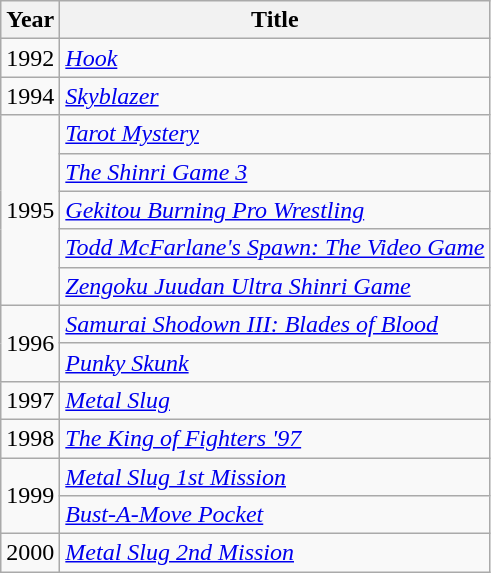<table class="wikitable sortable">
<tr>
<th>Year</th>
<th>Title</th>
</tr>
<tr>
<td>1992</td>
<td><em><a href='#'>Hook</a></em></td>
</tr>
<tr>
<td>1994</td>
<td><em><a href='#'>Skyblazer</a></em></td>
</tr>
<tr>
<td rowspan="5">1995</td>
<td><em><a href='#'>Tarot Mystery</a></em></td>
</tr>
<tr>
<td><em><a href='#'>The Shinri Game 3</a></em></td>
</tr>
<tr>
<td><em><a href='#'>Gekitou Burning Pro Wrestling</a></em></td>
</tr>
<tr>
<td><em><a href='#'>Todd McFarlane's Spawn: The Video Game</a></em></td>
</tr>
<tr>
<td><em><a href='#'>Zengoku Juudan Ultra Shinri Game</a></em></td>
</tr>
<tr>
<td rowspan="2">1996</td>
<td><em><a href='#'>Samurai Shodown III: Blades of Blood</a></em></td>
</tr>
<tr>
<td><em><a href='#'>Punky Skunk</a></em></td>
</tr>
<tr>
<td>1997</td>
<td><em><a href='#'>Metal Slug</a></em></td>
</tr>
<tr>
<td>1998</td>
<td><em><a href='#'>The King of Fighters '97</a></em></td>
</tr>
<tr>
<td rowspan="2">1999</td>
<td><em><a href='#'>Metal Slug 1st Mission</a></em></td>
</tr>
<tr>
<td><em><a href='#'>Bust-A-Move Pocket</a></em></td>
</tr>
<tr>
<td>2000</td>
<td><em><a href='#'>Metal Slug 2nd Mission</a></em></td>
</tr>
</table>
